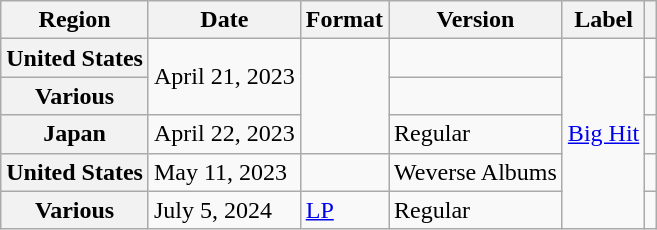<table class="wikitable plainrowheaders">
<tr>
<th scope="col">Region</th>
<th scope="col">Date</th>
<th scope="col">Format</th>
<th scope="col">Version</th>
<th scope="col">Label</th>
<th scope="col"></th>
</tr>
<tr>
<th scope="row">United States</th>
<td rowspan="2">April 21, 2023</td>
<td rowspan="3"></td>
<td></td>
<td rowspan="5"><a href='#'>Big Hit</a></td>
<td style="text-align:center;"></td>
</tr>
<tr>
<th scope="row">Various</th>
<td></td>
<td style="text-align:center;"></td>
</tr>
<tr>
<th scope="row">Japan</th>
<td>April 22, 2023</td>
<td>Regular</td>
<td style="text-align:center;"></td>
</tr>
<tr>
<th scope="row">United States</th>
<td>May 11, 2023</td>
<td></td>
<td>Weverse Albums</td>
<td style="text-align:center;"></td>
</tr>
<tr>
<th scope="row">Various</th>
<td>July 5, 2024</td>
<td><a href='#'>LP</a></td>
<td>Regular</td>
<td style="text-align:center;"></td>
</tr>
</table>
